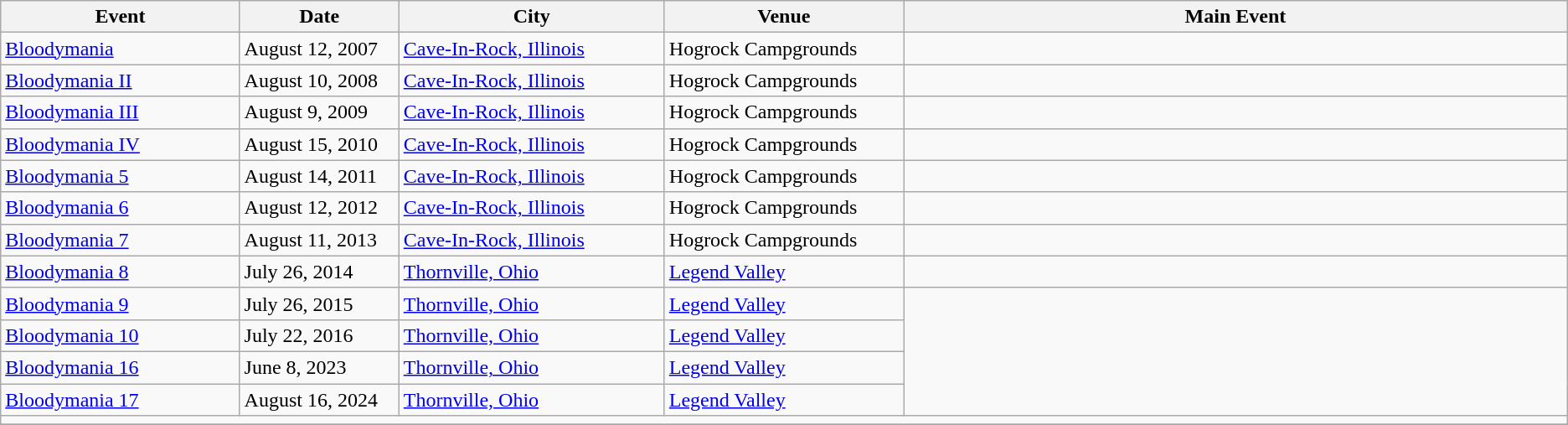<table class="wikitable" align="center">
<tr>
<th width="9%">Event</th>
<th width="6%">Date</th>
<th width="10%">City</th>
<th width="9%">Venue</th>
<th width="25%">Main Event</th>
</tr>
<tr>
<td><a href='#'>Bloodymania</a></td>
<td>August 12, 2007</td>
<td><a href='#'>Cave-In-Rock, Illinois</a></td>
<td>Hogrock Campgrounds</td>
<td></td>
</tr>
<tr>
<td><a href='#'>Bloodymania II</a></td>
<td>August 10, 2008</td>
<td><a href='#'>Cave-In-Rock, Illinois</a></td>
<td>Hogrock Campgrounds</td>
<td></td>
</tr>
<tr>
<td><a href='#'>Bloodymania III</a></td>
<td>August 9, 2009</td>
<td><a href='#'>Cave-In-Rock, Illinois</a></td>
<td>Hogrock Campgrounds</td>
<td></td>
</tr>
<tr>
<td><a href='#'>Bloodymania IV</a></td>
<td>August 15, 2010</td>
<td><a href='#'>Cave-In-Rock, Illinois</a></td>
<td>Hogrock Campgrounds</td>
<td></td>
</tr>
<tr>
<td><a href='#'>Bloodymania 5</a></td>
<td>August 14, 2011</td>
<td><a href='#'>Cave-In-Rock, Illinois</a></td>
<td>Hogrock Campgrounds</td>
<td></td>
</tr>
<tr>
<td><a href='#'>Bloodymania 6</a></td>
<td>August 12, 2012</td>
<td><a href='#'>Cave-In-Rock, Illinois</a></td>
<td>Hogrock Campgrounds</td>
<td></td>
</tr>
<tr>
<td><a href='#'>Bloodymania 7</a></td>
<td>August 11, 2013</td>
<td><a href='#'>Cave-In-Rock, Illinois</a></td>
<td>Hogrock Campgrounds</td>
<td></td>
</tr>
<tr>
<td><a href='#'>Bloodymania 8</a></td>
<td>July 26, 2014</td>
<td><a href='#'>Thornville, Ohio</a></td>
<td><a href='#'>Legend Valley</a></td>
<td></td>
</tr>
<tr>
<td><a href='#'>Bloodymania 9</a></td>
<td>July 26, 2015</td>
<td><a href='#'>Thornville, Ohio</a></td>
<td><a href='#'>Legend Valley</a></td>
</tr>
<tr>
<td><a href='#'>Bloodymania 10</a></td>
<td>July 22, 2016</td>
<td><a href='#'>Thornville, Ohio</a></td>
<td><a href='#'>Legend Valley</a></td>
</tr>
<tr>
<td><a href='#'>Bloodymania 16</a></td>
<td>June 8, 2023</td>
<td><a href='#'>Thornville, Ohio</a></td>
<td><a href='#'>Legend Valley</a></td>
</tr>
<tr>
<td><a href='#'>Bloodymania 17</a></td>
<td>August 16, 2024</td>
<td><a href='#'>Thornville, Ohio</a></td>
<td><a href='#'>Legend Valley</a></td>
</tr>
<tr>
<td colspan="5"></td>
</tr>
<tr>
</tr>
</table>
